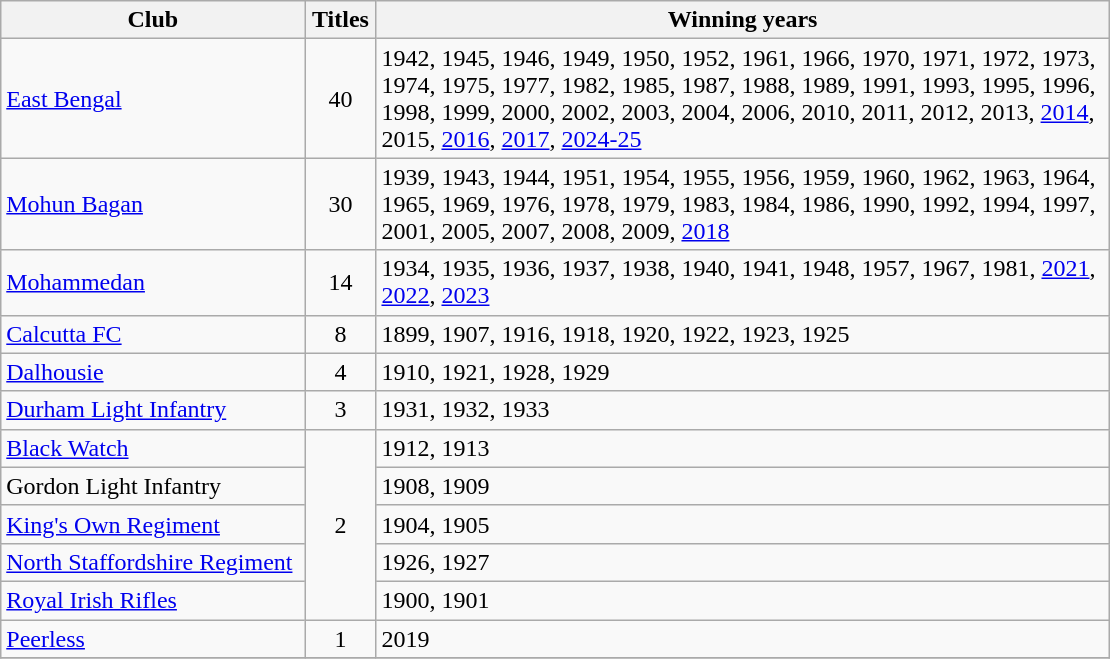<table class="wikitable sortable" width="740px">
<tr>
<th width=200px>Club</th>
<th width=40px>Titles</th>
<th width=500px>Winning years</th>
</tr>
<tr>
<td><a href='#'>East Bengal</a></td>
<td align="center">40</td>
<td>1942, 1945, 1946, 1949, 1950, 1952, 1961, 1966, 1970, 1971, 1972, 1973, 1974, 1975, 1977, 1982, 1985, 1987, 1988, 1989, 1991, 1993, 1995, 1996, 1998, 1999, 2000, 2002, 2003, 2004, 2006, 2010, 2011, 2012, 2013, <a href='#'>2014</a>, 2015, <a href='#'>2016</a>, <a href='#'>2017</a>, <a href='#'>2024-25</a></td>
</tr>
<tr>
<td><a href='#'>Mohun Bagan</a></td>
<td align="center">30</td>
<td>1939, 1943, 1944, 1951, 1954, 1955, 1956, 1959, 1960, 1962, 1963, 1964, 1965, 1969, 1976, 1978, 1979, 1983, 1984, 1986, 1990, 1992, 1994, 1997, 2001, 2005, 2007, 2008, 2009, <a href='#'>2018</a></td>
</tr>
<tr>
<td><a href='#'>Mohammedan</a></td>
<td align=center>14</td>
<td>1934, 1935, 1936, 1937, 1938, 1940, 1941, 1948, 1957, 1967, 1981, <a href='#'>2021</a>, <a href='#'>2022</a>, <a href='#'>2023</a></td>
</tr>
<tr>
<td><a href='#'>Calcutta FC</a></td>
<td align=center>8</td>
<td>1899, 1907, 1916, 1918, 1920, 1922, 1923, 1925</td>
</tr>
<tr>
<td><a href='#'>Dalhousie</a></td>
<td align=center>4</td>
<td>1910, 1921, 1928, 1929</td>
</tr>
<tr>
<td> <a href='#'>Durham Light Infantry</a></td>
<td align=center>3</td>
<td>1931, 1932, 1933</td>
</tr>
<tr>
<td> <a href='#'>Black Watch</a></td>
<td rowspan="5" align="center">2</td>
<td>1912, 1913</td>
</tr>
<tr>
<td> Gordon Light Infantry</td>
<td>1908, 1909</td>
</tr>
<tr>
<td> <a href='#'>King's Own Regiment</a></td>
<td>1904, 1905</td>
</tr>
<tr>
<td> <a href='#'>North Staffordshire Regiment</a></td>
<td>1926, 1927</td>
</tr>
<tr>
<td> <a href='#'>Royal Irish Rifles</a></td>
<td>1900, 1901</td>
</tr>
<tr>
<td><a href='#'>Peerless</a></td>
<td align=center>1</td>
<td>2019</td>
</tr>
<tr>
</tr>
</table>
